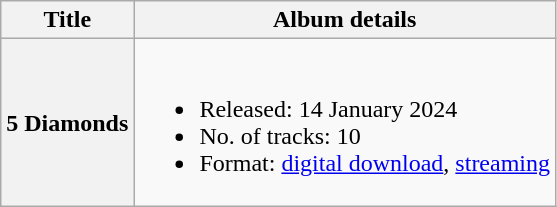<table class="wikitable plainrowheaders">
<tr>
<th>Title</th>
<th>Album details</th>
</tr>
<tr>
<th scope="row">5 Diamonds</th>
<td><br><ul><li>Released: 14 January 2024</li><li>No. of tracks: 10</li><li>Format: <a href='#'>digital download</a>, <a href='#'>streaming</a></li></ul></td>
</tr>
</table>
